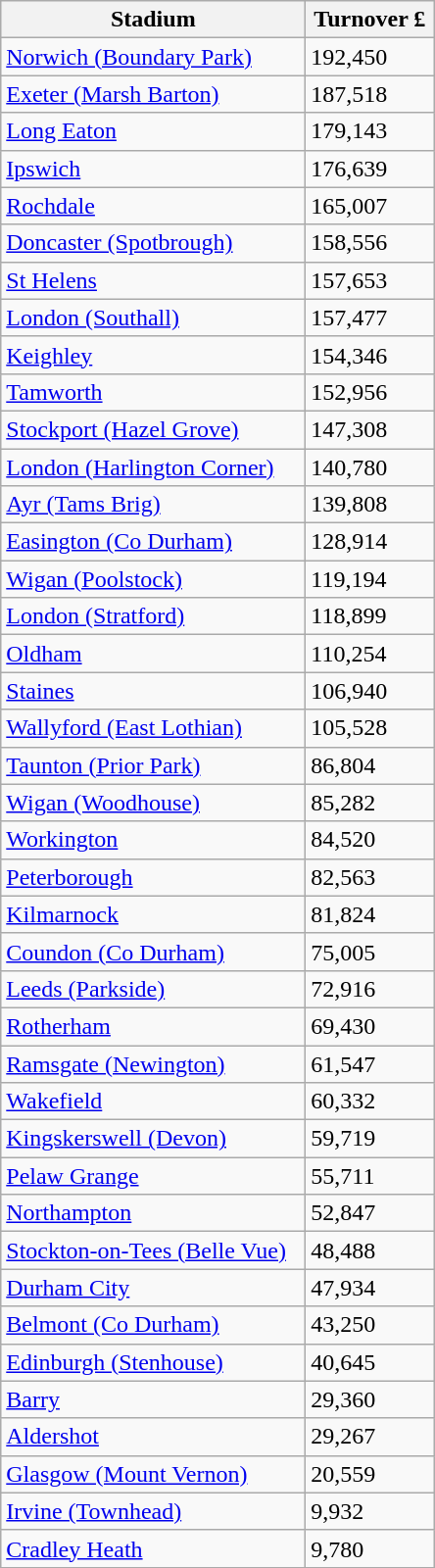<table class="wikitable">
<tr>
<th width=200>Stadium</th>
<th width=80>Turnover £</th>
</tr>
<tr>
<td><a href='#'>Norwich (Boundary Park)</a></td>
<td>192,450</td>
</tr>
<tr>
<td><a href='#'>Exeter (Marsh Barton)</a></td>
<td>187,518</td>
</tr>
<tr>
<td><a href='#'>Long Eaton</a></td>
<td>179,143</td>
</tr>
<tr>
<td><a href='#'>Ipswich</a></td>
<td>176,639</td>
</tr>
<tr>
<td><a href='#'>Rochdale</a></td>
<td>165,007</td>
</tr>
<tr>
<td><a href='#'>Doncaster (Spotbrough)</a></td>
<td>158,556</td>
</tr>
<tr>
<td><a href='#'>St Helens</a></td>
<td>157,653</td>
</tr>
<tr>
<td><a href='#'>London (Southall)</a></td>
<td>157,477</td>
</tr>
<tr>
<td><a href='#'>Keighley</a></td>
<td>154,346</td>
</tr>
<tr>
<td><a href='#'>Tamworth</a></td>
<td>152,956</td>
</tr>
<tr>
<td><a href='#'>Stockport (Hazel Grove)</a></td>
<td>147,308</td>
</tr>
<tr>
<td><a href='#'>London (Harlington Corner)</a></td>
<td>140,780</td>
</tr>
<tr>
<td><a href='#'>Ayr (Tams Brig)</a></td>
<td>139,808</td>
</tr>
<tr>
<td><a href='#'>Easington (Co Durham)</a></td>
<td>128,914</td>
</tr>
<tr>
<td><a href='#'>Wigan (Poolstock)</a></td>
<td>119,194</td>
</tr>
<tr>
<td><a href='#'>London (Stratford)</a></td>
<td>118,899</td>
</tr>
<tr>
<td><a href='#'>Oldham</a></td>
<td>110,254</td>
</tr>
<tr>
<td><a href='#'>Staines</a></td>
<td>106,940</td>
</tr>
<tr>
<td><a href='#'>Wallyford (East Lothian)</a></td>
<td>105,528</td>
</tr>
<tr>
<td><a href='#'>Taunton (Prior Park)</a></td>
<td>86,804</td>
</tr>
<tr>
<td><a href='#'>Wigan (Woodhouse)</a></td>
<td>85,282</td>
</tr>
<tr>
<td><a href='#'>Workington</a></td>
<td>84,520</td>
</tr>
<tr>
<td><a href='#'>Peterborough</a></td>
<td>82,563</td>
</tr>
<tr>
<td><a href='#'>Kilmarnock</a></td>
<td>81,824</td>
</tr>
<tr>
<td><a href='#'>Coundon (Co Durham)</a></td>
<td>75,005</td>
</tr>
<tr>
<td><a href='#'>Leeds (Parkside)</a></td>
<td>72,916</td>
</tr>
<tr>
<td><a href='#'>Rotherham</a></td>
<td>69,430</td>
</tr>
<tr>
<td><a href='#'>Ramsgate (Newington)</a></td>
<td>61,547</td>
</tr>
<tr>
<td><a href='#'>Wakefield</a></td>
<td>60,332</td>
</tr>
<tr>
<td><a href='#'>Kingskerswell (Devon)</a></td>
<td>59,719</td>
</tr>
<tr>
<td><a href='#'>Pelaw Grange</a></td>
<td>55,711</td>
</tr>
<tr>
<td><a href='#'>Northampton</a></td>
<td>52,847</td>
</tr>
<tr>
<td><a href='#'>Stockton-on-Tees (Belle Vue)</a></td>
<td>48,488</td>
</tr>
<tr>
<td><a href='#'>Durham City</a></td>
<td>47,934</td>
</tr>
<tr>
<td><a href='#'>Belmont (Co Durham)</a></td>
<td>43,250</td>
</tr>
<tr>
<td><a href='#'>Edinburgh (Stenhouse)</a></td>
<td>40,645</td>
</tr>
<tr>
<td><a href='#'>Barry</a></td>
<td>29,360</td>
</tr>
<tr>
<td><a href='#'>Aldershot</a></td>
<td>29,267</td>
</tr>
<tr>
<td><a href='#'>Glasgow (Mount Vernon)</a></td>
<td>20,559</td>
</tr>
<tr>
<td><a href='#'>Irvine (Townhead)</a></td>
<td>9,932</td>
</tr>
<tr>
<td><a href='#'>Cradley Heath</a></td>
<td>9,780</td>
</tr>
</table>
